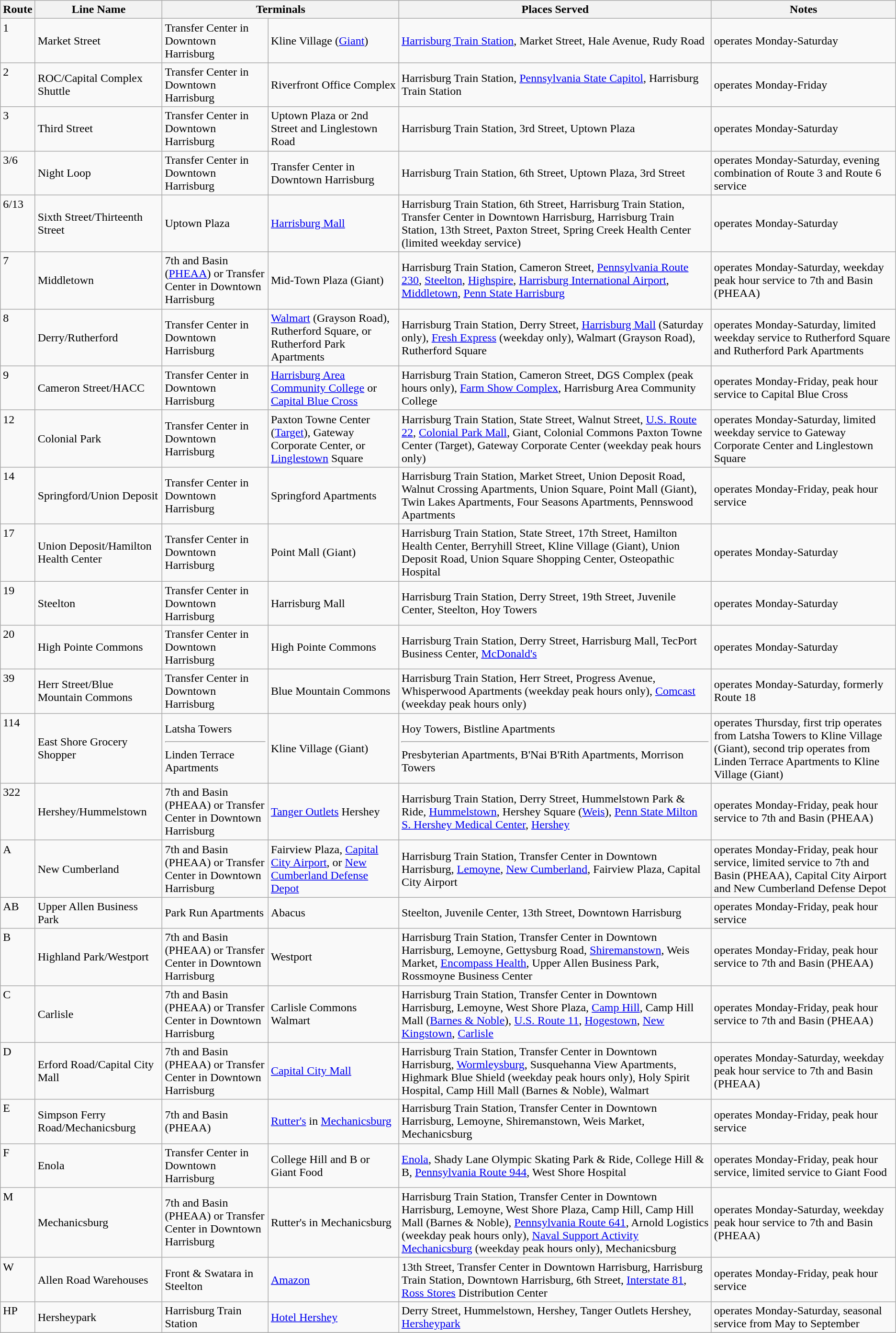<table class=wikitable>
<tr>
<th>Route</th>
<th>Line Name</th>
<th colspan=2>Terminals</th>
<th>Places Served</th>
<th>Notes</th>
</tr>
<tr>
<td valign=top><div>1</div></td>
<td>Market Street</td>
<td>Transfer Center in Downtown Harrisburg</td>
<td>Kline Village (<a href='#'>Giant</a>)</td>
<td><a href='#'>Harrisburg Train Station</a>, Market Street, Hale Avenue, Rudy Road</td>
<td>operates Monday-Saturday</td>
</tr>
<tr>
<td valign=top><div>2</div></td>
<td>ROC/Capital Complex Shuttle</td>
<td>Transfer Center in Downtown Harrisburg</td>
<td>Riverfront Office Complex</td>
<td>Harrisburg Train Station, <a href='#'>Pennsylvania State Capitol</a>, Harrisburg Train Station</td>
<td>operates Monday-Friday</td>
</tr>
<tr>
<td valign=top><div>3</div></td>
<td>Third Street</td>
<td>Transfer Center in Downtown Harrisburg</td>
<td>Uptown Plaza or 2nd Street and Linglestown Road</td>
<td>Harrisburg Train Station, 3rd Street, Uptown Plaza</td>
<td>operates Monday-Saturday</td>
</tr>
<tr>
<td valign=top><div>3/6</div></td>
<td>Night Loop</td>
<td>Transfer Center in Downtown Harrisburg</td>
<td>Transfer Center in Downtown Harrisburg</td>
<td>Harrisburg Train Station, 6th Street, Uptown Plaza, 3rd Street</td>
<td>operates Monday-Saturday, evening combination of Route 3 and Route 6 service</td>
</tr>
<tr>
<td valign=top><div>6/13</div></td>
<td>Sixth Street/Thirteenth Street</td>
<td>Uptown Plaza</td>
<td><a href='#'>Harrisburg Mall</a></td>
<td>Harrisburg Train Station, 6th Street, Harrisburg Train Station, Transfer Center in Downtown Harrisburg, Harrisburg Train Station, 13th Street, Paxton Street, Spring Creek Health Center (limited weekday service)</td>
<td>operates Monday-Saturday</td>
</tr>
<tr>
<td valign=top><div>7</div></td>
<td>Middletown</td>
<td>7th and Basin (<a href='#'>PHEAA</a>) or Transfer Center in Downtown Harrisburg</td>
<td>Mid-Town Plaza (Giant)</td>
<td>Harrisburg Train Station, Cameron Street, <a href='#'>Pennsylvania Route 230</a>, <a href='#'>Steelton</a>, <a href='#'>Highspire</a>, <a href='#'>Harrisburg International Airport</a>, <a href='#'>Middletown</a>, <a href='#'>Penn State Harrisburg</a></td>
<td>operates Monday-Saturday, weekday peak hour service to 7th and Basin (PHEAA)</td>
</tr>
<tr>
<td valign=top><div>8</div></td>
<td>Derry/Rutherford</td>
<td>Transfer Center in Downtown Harrisburg</td>
<td><a href='#'>Walmart</a> (Grayson Road), Rutherford Square, or Rutherford Park Apartments</td>
<td>Harrisburg Train Station, Derry Street, <a href='#'>Harrisburg Mall</a> (Saturday only), <a href='#'>Fresh Express</a> (weekday only), Walmart (Grayson Road), Rutherford Square</td>
<td>operates Monday-Saturday, limited weekday service to Rutherford Square and Rutherford Park Apartments</td>
</tr>
<tr>
<td valign=top><div>9</div></td>
<td>Cameron Street/HACC</td>
<td>Transfer Center in Downtown Harrisburg</td>
<td><a href='#'>Harrisburg Area Community College</a> or <a href='#'>Capital Blue Cross</a></td>
<td>Harrisburg Train Station, Cameron Street, DGS Complex (peak hours only), <a href='#'>Farm Show Complex</a>, Harrisburg Area Community College</td>
<td>operates Monday-Friday, peak hour service to Capital Blue Cross</td>
</tr>
<tr>
<td valign=top><div>12</div></td>
<td>Colonial Park</td>
<td>Transfer Center in Downtown Harrisburg</td>
<td>Paxton Towne Center (<a href='#'>Target</a>), Gateway Corporate Center, or <a href='#'>Linglestown</a> Square</td>
<td>Harrisburg Train Station, State Street, Walnut Street, <a href='#'>U.S. Route 22</a>, <a href='#'>Colonial Park Mall</a>, Giant, Colonial Commons Paxton Towne Center (Target), Gateway Corporate Center (weekday peak hours only)</td>
<td>operates Monday-Saturday, limited weekday service to Gateway Corporate Center and Linglestown Square</td>
</tr>
<tr>
<td valign=top><div>14</div></td>
<td>Springford/Union Deposit</td>
<td>Transfer Center in Downtown Harrisburg</td>
<td>Springford Apartments</td>
<td>Harrisburg Train Station, Market Street, Union Deposit Road, Walnut Crossing Apartments, Union Square, Point Mall (Giant), Twin Lakes Apartments, Four Seasons Apartments, Pennswood Apartments</td>
<td>operates Monday-Friday, peak hour service</td>
</tr>
<tr>
<td valign=top><div>17</div></td>
<td>Union Deposit/Hamilton Health Center</td>
<td>Transfer Center in Downtown Harrisburg</td>
<td>Point Mall (Giant)</td>
<td>Harrisburg Train Station, State Street, 17th Street, Hamilton Health Center, Berryhill Street, Kline Village (Giant), Union Deposit Road, Union Square Shopping Center, Osteopathic Hospital</td>
<td>operates Monday-Saturday</td>
</tr>
<tr>
<td valign=top><div>19</div></td>
<td>Steelton</td>
<td>Transfer Center in Downtown Harrisburg</td>
<td>Harrisburg Mall</td>
<td>Harrisburg Train Station, Derry Street, 19th Street, Juvenile Center, Steelton, Hoy Towers</td>
<td>operates Monday-Saturday</td>
</tr>
<tr>
<td valign=top><div>20</div></td>
<td>High Pointe Commons</td>
<td>Transfer Center in Downtown Harrisburg</td>
<td>High Pointe Commons</td>
<td>Harrisburg Train Station, Derry Street, Harrisburg Mall, TecPort Business Center, <a href='#'>McDonald's</a></td>
<td>operates Monday-Saturday</td>
</tr>
<tr>
<td valign=top><div>39</div></td>
<td>Herr Street/Blue Mountain Commons</td>
<td>Transfer Center in Downtown Harrisburg</td>
<td>Blue Mountain Commons</td>
<td>Harrisburg Train Station, Herr Street, Progress Avenue, Whisperwood Apartments (weekday peak hours only), <a href='#'>Comcast</a> (weekday peak hours only)</td>
<td>operates Monday-Saturday, formerly Route 18</td>
</tr>
<tr>
<td valign=top><div>114</div></td>
<td>East Shore Grocery Shopper</td>
<td>Latsha Towers<hr>Linden Terrace Apartments</td>
<td>Kline Village (Giant)</td>
<td>Hoy Towers, Bistline Apartments<hr>Presbyterian Apartments, B'Nai B'Rith Apartments, Morrison Towers</td>
<td>operates Thursday, first trip operates from Latsha Towers to Kline Village (Giant), second trip operates from Linden Terrace Apartments to Kline Village (Giant)</td>
</tr>
<tr>
<td valign=top><div>322</div></td>
<td>Hershey/Hummelstown</td>
<td>7th and Basin (PHEAA) or Transfer Center in Downtown Harrisburg</td>
<td><a href='#'>Tanger Outlets</a> Hershey</td>
<td>Harrisburg Train Station, Derry Street, Hummelstown Park & Ride, <a href='#'>Hummelstown</a>, Hershey Square (<a href='#'>Weis</a>), <a href='#'>Penn State Milton S. Hershey Medical Center</a>, <a href='#'>Hershey</a></td>
<td>operates Monday-Friday, peak hour service to 7th and Basin (PHEAA)</td>
</tr>
<tr>
<td valign=top><div>A</div></td>
<td>New Cumberland</td>
<td>7th and Basin (PHEAA) or Transfer Center in Downtown Harrisburg</td>
<td>Fairview Plaza, <a href='#'>Capital City Airport</a>, or <a href='#'>New Cumberland Defense Depot</a></td>
<td>Harrisburg Train Station, Transfer Center in Downtown Harrisburg, <a href='#'>Lemoyne</a>, <a href='#'>New Cumberland</a>, Fairview Plaza, Capital City Airport</td>
<td>operates Monday-Friday, peak hour service, limited service to 7th and Basin (PHEAA), Capital City Airport and New Cumberland Defense Depot</td>
</tr>
<tr>
<td valign=top><div>AB</div></td>
<td>Upper Allen Business Park</td>
<td>Park Run Apartments</td>
<td>Abacus</td>
<td>Steelton, Juvenile Center, 13th Street, Downtown Harrisburg</td>
<td>operates Monday-Friday, peak hour service</td>
</tr>
<tr>
<td valign=top><div>B</div></td>
<td>Highland Park/Westport</td>
<td>7th and Basin (PHEAA) or Transfer Center in Downtown Harrisburg</td>
<td>Westport</td>
<td>Harrisburg Train Station, Transfer Center in Downtown Harrisburg, Lemoyne, Gettysburg Road, <a href='#'>Shiremanstown</a>, Weis Market, <a href='#'>Encompass Health</a>, Upper Allen Business Park, Rossmoyne Business Center</td>
<td>operates Monday-Friday, peak hour service to 7th and Basin (PHEAA)</td>
</tr>
<tr>
<td valign=top><div>C</div></td>
<td>Carlisle</td>
<td>7th and Basin (PHEAA) or Transfer Center in Downtown Harrisburg</td>
<td>Carlisle Commons Walmart</td>
<td>Harrisburg Train Station, Transfer Center in Downtown Harrisburg, Lemoyne, West Shore Plaza, <a href='#'>Camp Hill</a>, Camp Hill Mall (<a href='#'>Barnes & Noble</a>), <a href='#'>U.S. Route 11</a>, <a href='#'>Hogestown</a>, <a href='#'>New Kingstown</a>, <a href='#'>Carlisle</a></td>
<td>operates Monday-Friday, peak hour service to 7th and Basin (PHEAA)</td>
</tr>
<tr>
<td valign=top><div>D</div></td>
<td>Erford Road/Capital City Mall</td>
<td>7th and Basin (PHEAA) or Transfer Center in Downtown Harrisburg</td>
<td><a href='#'>Capital City Mall</a></td>
<td>Harrisburg Train Station, Transfer Center in Downtown Harrisburg, <a href='#'>Wormleysburg</a>, Susquehanna View Apartments, Highmark Blue Shield (weekday peak hours only), Holy Spirit Hospital, Camp Hill Mall (Barnes & Noble), Walmart</td>
<td>operates Monday-Saturday, weekday peak hour service to 7th and Basin (PHEAA)</td>
</tr>
<tr>
<td valign=top><div>E</div></td>
<td>Simpson Ferry Road/Mechanicsburg</td>
<td>7th and Basin (PHEAA)</td>
<td><a href='#'>Rutter's</a> in <a href='#'>Mechanicsburg</a></td>
<td>Harrisburg Train Station, Transfer Center in Downtown Harrisburg, Lemoyne, Shiremanstown, Weis Market, Mechanicsburg</td>
<td>operates Monday-Friday, peak hour service</td>
</tr>
<tr>
<td valign=top><div>F</div></td>
<td>Enola</td>
<td>Transfer Center in Downtown Harrisburg</td>
<td>College Hill and B or Giant Food</td>
<td><a href='#'>Enola</a>, Shady Lane Olympic Skating Park & Ride, College Hill & B, <a href='#'>Pennsylvania Route 944</a>, West Shore Hospital</td>
<td>operates Monday-Friday, peak hour service, limited service to Giant Food</td>
</tr>
<tr>
<td valign=top><div>M</div></td>
<td>Mechanicsburg</td>
<td>7th and Basin (PHEAA) or Transfer Center in Downtown Harrisburg</td>
<td>Rutter's in Mechanicsburg</td>
<td>Harrisburg Train Station, Transfer Center in Downtown Harrisburg, Lemoyne, West Shore Plaza, Camp Hill, Camp Hill Mall (Barnes & Noble), <a href='#'>Pennsylvania Route 641</a>, Arnold Logistics (weekday peak hours only), <a href='#'>Naval Support Activity Mechanicsburg</a> (weekday peak hours only), Mechanicsburg</td>
<td>operates Monday-Saturday, weekday peak hour service to 7th and Basin (PHEAA)</td>
</tr>
<tr>
<td valign=top><div>W</div></td>
<td>Allen Road Warehouses</td>
<td>Front & Swatara in Steelton</td>
<td><a href='#'>Amazon</a></td>
<td>13th Street, Transfer Center in Downtown Harrisburg, Harrisburg Train Station, Downtown Harrisburg, 6th Street, <a href='#'>Interstate 81</a>, <a href='#'>Ross Stores</a> Distribution Center</td>
<td>operates Monday-Friday, peak hour service</td>
</tr>
<tr>
<td valign=top><div>HP</div></td>
<td>Hersheypark</td>
<td>Harrisburg Train Station</td>
<td><a href='#'>Hotel Hershey</a></td>
<td>Derry Street, Hummelstown, Hershey, Tanger Outlets Hershey, <a href='#'>Hersheypark</a></td>
<td>operates Monday-Saturday, seasonal service from May to September</td>
</tr>
<tr>
</tr>
</table>
